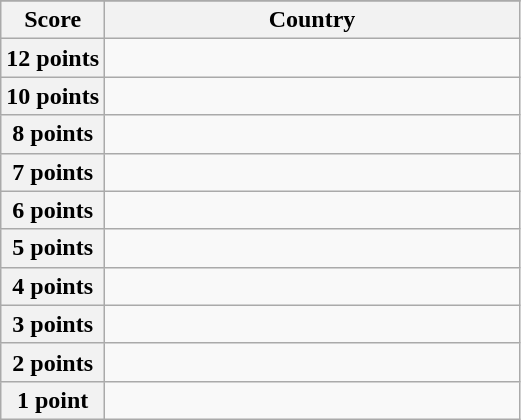<table class="wikitable">
<tr>
</tr>
<tr>
<th scope="col" width="20%">Score</th>
<th scope="col">Country</th>
</tr>
<tr>
<th scope="row">12 points</th>
<td></td>
</tr>
<tr>
<th scope="row">10 points</th>
<td></td>
</tr>
<tr>
<th scope="row">8 points</th>
<td></td>
</tr>
<tr>
<th scope="row">7 points</th>
<td></td>
</tr>
<tr>
<th scope="row">6 points</th>
<td></td>
</tr>
<tr>
<th scope="row">5 points</th>
<td></td>
</tr>
<tr>
<th scope="row">4 points</th>
<td></td>
</tr>
<tr>
<th scope="row">3 points</th>
<td></td>
</tr>
<tr>
<th scope="row">2 points</th>
<td></td>
</tr>
<tr>
<th scope="row">1 point</th>
<td></td>
</tr>
</table>
